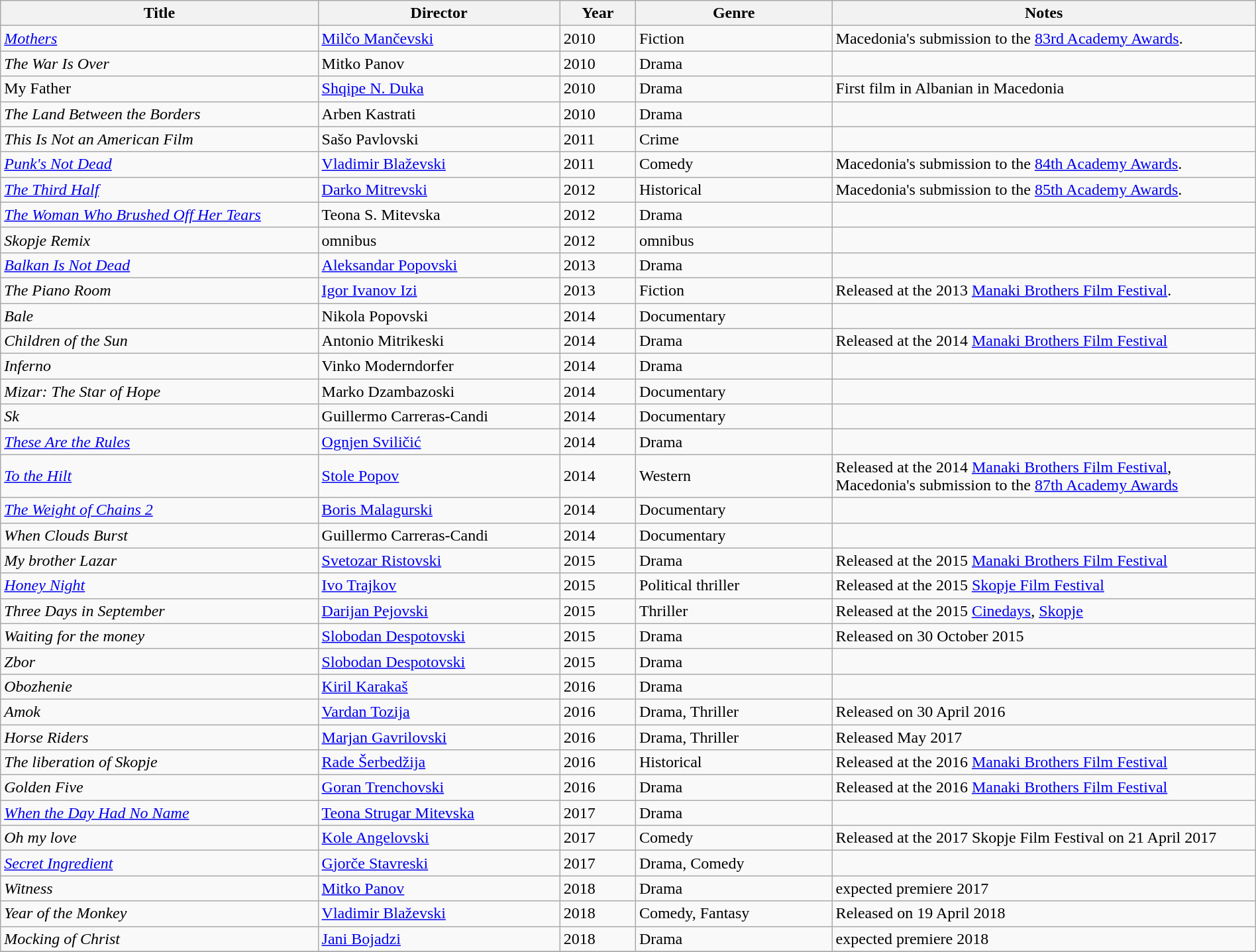<table class="wikitable" width= "100%">
<tr>
<th width=21%>Title</th>
<th width=16%>Director</th>
<th width=5%>Year</th>
<th width=13%>Genre</th>
<th width=28%>Notes</th>
</tr>
<tr>
<td><em><a href='#'>Mothers</a></em></td>
<td><a href='#'>Milčo Mančevski</a></td>
<td>2010</td>
<td>Fiction</td>
<td>Macedonia's submission to the <a href='#'>83rd Academy Awards</a>.</td>
</tr>
<tr>
<td><em>The War Is Over</em></td>
<td>Mitko Panov</td>
<td>2010</td>
<td>Drama</td>
<td></td>
</tr>
<tr>
<td>My Father</td>
<td><a href='#'>Shqipe N. Duka</a></td>
<td>2010</td>
<td>Drama</td>
<td>First film in Albanian in Macedonia</td>
</tr>
<tr>
<td><em>The Land Between the Borders</em></td>
<td>Arben Kastrati</td>
<td>2010</td>
<td>Drama</td>
<td></td>
</tr>
<tr>
<td><em>This Is Not an American Film</em></td>
<td>Sašo Pavlovski</td>
<td>2011</td>
<td>Crime</td>
<td></td>
</tr>
<tr>
<td><em><a href='#'>Punk's Not Dead</a></em></td>
<td><a href='#'>Vladimir Blaževski</a></td>
<td>2011</td>
<td>Comedy</td>
<td>Macedonia's submission to the <a href='#'>84th Academy Awards</a>.</td>
</tr>
<tr>
<td><em><a href='#'>The Third Half</a></em></td>
<td><a href='#'>Darko Mitrevski</a></td>
<td>2012</td>
<td>Historical</td>
<td>Macedonia's submission to the <a href='#'>85th Academy Awards</a>.</td>
</tr>
<tr>
<td><em><a href='#'>The Woman Who Brushed Off Her Tears</a></em></td>
<td>Teona S. Mitevska</td>
<td>2012</td>
<td>Drama</td>
<td></td>
</tr>
<tr>
<td><em>Skopje Remix</em></td>
<td>omnibus</td>
<td>2012</td>
<td>omnibus</td>
<td></td>
</tr>
<tr>
<td><em><a href='#'>Balkan Is Not Dead</a></em></td>
<td><a href='#'>Aleksandar Popovski</a></td>
<td>2013</td>
<td>Drama</td>
<td></td>
</tr>
<tr>
<td><em>The Piano Room</em></td>
<td><a href='#'>Igor Ivanov Izi</a></td>
<td>2013</td>
<td>Fiction</td>
<td>Released at the 2013 <a href='#'>Manaki Brothers Film Festival</a>.</td>
</tr>
<tr>
<td><em>Bale</em></td>
<td>Nikola Popovski</td>
<td>2014</td>
<td>Documentary</td>
<td></td>
</tr>
<tr>
<td><em>Children of the Sun</em></td>
<td>Antonio Mitrikeski</td>
<td>2014</td>
<td>Drama</td>
<td>Released at the 2014 <a href='#'>Manaki Brothers Film Festival</a></td>
</tr>
<tr>
<td><em>Inferno</em></td>
<td>Vinko Moderndorfer</td>
<td>2014</td>
<td>Drama</td>
<td></td>
</tr>
<tr>
<td><em>Mizar: The Star of Hope</em></td>
<td>Marko Dzambazoski</td>
<td>2014</td>
<td>Documentary</td>
<td></td>
</tr>
<tr>
<td><em>Sk</em></td>
<td>Guillermo Carreras-Candi</td>
<td>2014</td>
<td>Documentary</td>
<td></td>
</tr>
<tr>
<td><em><a href='#'>These Are the Rules</a></em></td>
<td><a href='#'>Ognjen Sviličić</a></td>
<td>2014</td>
<td>Drama</td>
<td></td>
</tr>
<tr>
<td><em><a href='#'>To the Hilt</a></em></td>
<td><a href='#'>Stole Popov</a></td>
<td>2014</td>
<td>Western</td>
<td>Released at the 2014 <a href='#'>Manaki Brothers Film Festival</a>, Macedonia's submission to the <a href='#'>87th Academy Awards</a></td>
</tr>
<tr>
<td><em><a href='#'>The Weight of Chains 2</a></em></td>
<td><a href='#'>Boris Malagurski</a></td>
<td>2014</td>
<td>Documentary</td>
<td></td>
</tr>
<tr>
<td><em>When Clouds Burst</em></td>
<td>Guillermo Carreras-Candi</td>
<td>2014</td>
<td>Documentary</td>
<td></td>
</tr>
<tr>
<td><em>My brother Lazar</em></td>
<td><a href='#'>Svetozar Ristovski</a></td>
<td>2015</td>
<td>Drama</td>
<td>Released at the 2015 <a href='#'>Manaki Brothers Film Festival</a></td>
</tr>
<tr>
<td><em><a href='#'>Honey Night</a></em></td>
<td><a href='#'>Ivo Trajkov</a></td>
<td>2015</td>
<td>Political thriller</td>
<td>Released at the 2015 <a href='#'>Skopje Film Festival</a></td>
</tr>
<tr>
<td><em>Three Days in September </em></td>
<td><a href='#'>Darijan Pejovski</a></td>
<td>2015</td>
<td>Thriller</td>
<td>Released at the 2015 <a href='#'>Cinedays</a>, <a href='#'>Skopje</a></td>
</tr>
<tr>
<td><em> Waiting for the money</em></td>
<td><a href='#'>Slobodan Despotovski</a></td>
<td>2015</td>
<td>Drama</td>
<td>Released on 30 October 2015</td>
</tr>
<tr>
<td><em> Zbor </em></td>
<td><a href='#'>Slobodan Despotovski</a></td>
<td>2015</td>
<td>Drama</td>
<td></td>
</tr>
<tr>
<td><em> Obozhenie </em></td>
<td><a href='#'>Kiril Karakaš</a></td>
<td>2016</td>
<td>Drama</td>
<td></td>
</tr>
<tr>
<td><em> Amok </em></td>
<td><a href='#'>Vardan Tozija</a></td>
<td>2016</td>
<td>Drama, Thriller</td>
<td>Released on 30 April 2016</td>
</tr>
<tr>
<td><em> Horse Riders </em></td>
<td><a href='#'>Marjan Gavrilovski</a></td>
<td>2016</td>
<td>Drama, Thriller</td>
<td>Released May 2017</td>
</tr>
<tr>
<td><em>The liberation of Skopje </em></td>
<td><a href='#'>Rade Šerbedžija</a></td>
<td>2016</td>
<td>Historical</td>
<td>Released at the 2016 <a href='#'>Manaki Brothers Film Festival</a></td>
</tr>
<tr>
<td><em> Golden Five</em></td>
<td><a href='#'>Goran Trenchovski</a></td>
<td>2016</td>
<td>Drama</td>
<td>Released at the 2016 <a href='#'>Manaki Brothers Film Festival</a></td>
</tr>
<tr>
<td><em><a href='#'>When the Day Had No Name</a></em></td>
<td><a href='#'>Teona Strugar Mitevska</a></td>
<td>2017</td>
<td>Drama</td>
<td></td>
</tr>
<tr>
<td><em>Oh my love</em></td>
<td><a href='#'>Kole Angelovski</a></td>
<td>2017</td>
<td>Comedy</td>
<td>Released at the 2017 Skopje Film Festival on 21 April 2017 </td>
</tr>
<tr>
<td><em><a href='#'>Secret Ingredient</a></em></td>
<td><a href='#'>Gjorče Stavreski</a></td>
<td>2017</td>
<td>Drama, Comedy</td>
<td></td>
</tr>
<tr>
<td><em> Witness</em></td>
<td><a href='#'>Mitko Panov</a></td>
<td>2018</td>
<td>Drama</td>
<td>expected premiere 2017</td>
</tr>
<tr>
<td><em> Year of the Monkey</em></td>
<td><a href='#'>Vladimir Blaževski</a></td>
<td>2018</td>
<td>Comedy, Fantasy</td>
<td>Released on 19 April 2018 </td>
</tr>
<tr>
<td><em>  Mocking of Christ</em></td>
<td><a href='#'>Jani Bojadzi</a></td>
<td>2018</td>
<td>Drama</td>
<td>expected premiere 2018</td>
</tr>
<tr>
</tr>
</table>
